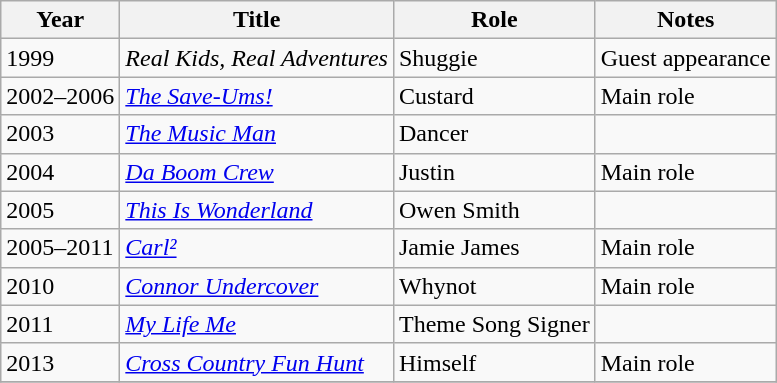<table class="wikitable sortable">
<tr>
<th>Year</th>
<th>Title</th>
<th>Role</th>
<th class="unsortable">Notes</th>
</tr>
<tr>
<td>1999</td>
<td><em>Real Kids, Real Adventures</em></td>
<td>Shuggie</td>
<td>Guest appearance</td>
</tr>
<tr>
<td>2002–2006</td>
<td data-sort-value="Save-Ums!, The"><em><a href='#'>The Save-Ums!</a></em></td>
<td>Custard</td>
<td>Main role</td>
</tr>
<tr>
<td>2003</td>
<td data-sort-value="Music Man, The"><em><a href='#'>The Music Man</a></em></td>
<td>Dancer</td>
<td></td>
</tr>
<tr>
<td>2004</td>
<td><em><a href='#'>Da Boom Crew</a></em></td>
<td>Justin</td>
<td>Main role</td>
</tr>
<tr>
<td>2005</td>
<td><em><a href='#'>This Is Wonderland</a></em></td>
<td>Owen Smith</td>
<td></td>
</tr>
<tr>
<td>2005–2011</td>
<td><em><a href='#'>Carl²</a></em></td>
<td>Jamie James</td>
<td>Main role</td>
</tr>
<tr>
<td>2010</td>
<td><em><a href='#'>Connor Undercover</a></em></td>
<td>Whynot</td>
<td>Main role</td>
</tr>
<tr>
<td>2011</td>
<td><em><a href='#'>My Life Me</a></em></td>
<td>Theme Song Signer</td>
</tr>
<tr>
<td>2013</td>
<td><em><a href='#'>Cross Country Fun Hunt</a></em></td>
<td>Himself</td>
<td>Main role</td>
</tr>
<tr>
</tr>
</table>
